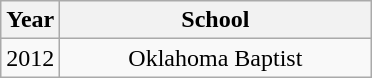<table class="wikitable" style=text-align:center>
<tr>
<th>Year</th>
<th width=200>School</th>
</tr>
<tr>
<td>2012</td>
<td>Oklahoma Baptist</td>
</tr>
</table>
